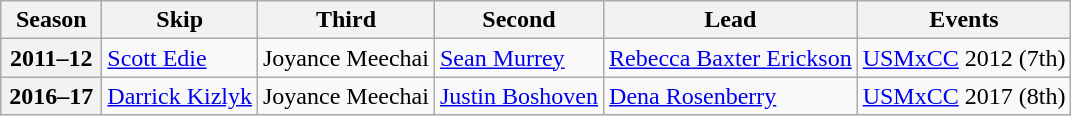<table class="wikitable">
<tr>
<th scope="col" width=60>Season</th>
<th scope="col">Skip</th>
<th scope="col">Third</th>
<th scope="col">Second</th>
<th scope="col">Lead</th>
<th scope="col">Events</th>
</tr>
<tr>
<th scope="row">2011–12</th>
<td><a href='#'>Scott Edie</a></td>
<td>Joyance Meechai</td>
<td><a href='#'>Sean Murrey</a></td>
<td><a href='#'>Rebecca Baxter Erickson</a></td>
<td><a href='#'>USMxCC</a> 2012 (7th)</td>
</tr>
<tr>
<th scope="row">2016–17</th>
<td><a href='#'>Darrick Kizlyk</a></td>
<td>Joyance Meechai</td>
<td><a href='#'>Justin Boshoven</a></td>
<td><a href='#'>Dena Rosenberry</a></td>
<td><a href='#'>USMxCC</a> 2017 (8th)</td>
</tr>
</table>
